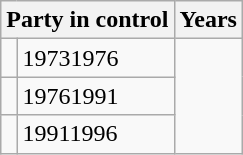<table class="wikitable">
<tr>
<th colspan="2">Party in control</th>
<th>Years</th>
</tr>
<tr>
<td></td>
<td>19731976</td>
</tr>
<tr>
<td></td>
<td>19761991</td>
</tr>
<tr>
<td></td>
<td>19911996</td>
</tr>
</table>
